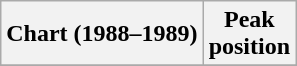<table class="wikitable plainrowheaders" style="text-align:left">
<tr>
<th scope="col">Chart (1988–1989)</th>
<th scope="col">Peak<br>position</th>
</tr>
<tr>
</tr>
</table>
